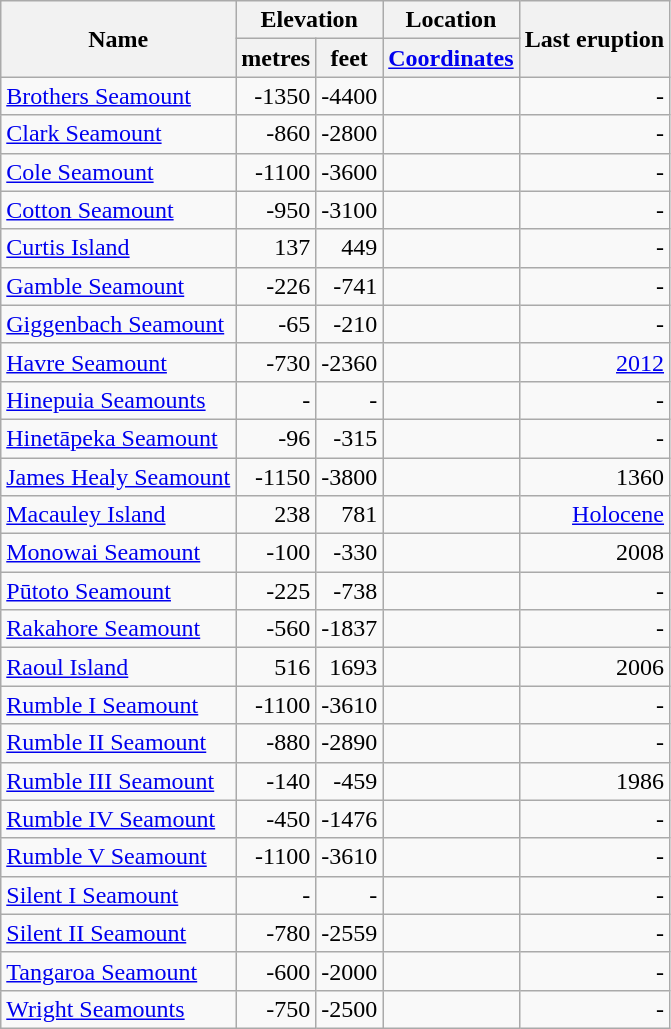<table class="wikitable">
<tr>
<th rowspan="2">Name</th>
<th colspan ="2">Elevation</th>
<th>Location</th>
<th rowspan="2">Last eruption</th>
</tr>
<tr>
<th>metres</th>
<th>feet</th>
<th><a href='#'>Coordinates</a></th>
</tr>
<tr align="right">
<td align="left"><a href='#'>Brothers Seamount</a></td>
<td>-1350</td>
<td>-4400</td>
<td></td>
<td>-</td>
</tr>
<tr align="right">
<td align="left"><a href='#'>Clark Seamount</a></td>
<td>-860</td>
<td>-2800</td>
<td></td>
<td>-</td>
</tr>
<tr align="right">
<td align="left"><a href='#'>Cole Seamount</a></td>
<td>-1100</td>
<td>-3600</td>
<td></td>
<td>-</td>
</tr>
<tr align="right">
<td align="left"><a href='#'>Cotton Seamount</a></td>
<td>-950</td>
<td>-3100</td>
<td></td>
<td>-</td>
</tr>
<tr align="right">
<td align="left"><a href='#'>Curtis Island</a></td>
<td>137</td>
<td>449</td>
<td></td>
<td>-</td>
</tr>
<tr align="right">
<td align="left"><a href='#'>Gamble Seamount</a></td>
<td>-226</td>
<td>-741</td>
<td></td>
<td>-</td>
</tr>
<tr align="right">
<td align="left"><a href='#'>Giggenbach Seamount</a></td>
<td>-65</td>
<td>-210</td>
<td></td>
<td>-</td>
</tr>
<tr align="right">
<td align="left"><a href='#'>Havre Seamount</a></td>
<td>-730</td>
<td>-2360</td>
<td></td>
<td><a href='#'>2012</a></td>
</tr>
<tr align="right">
<td align="left"><a href='#'>Hinepuia Seamounts</a></td>
<td>-</td>
<td>-</td>
<td></td>
<td>-</td>
</tr>
<tr align="right">
<td align="left"><a href='#'>Hinetāpeka Seamount</a></td>
<td>-96</td>
<td>-315</td>
<td></td>
<td>-</td>
</tr>
<tr align="right">
<td align="left"><a href='#'>James Healy Seamount</a></td>
<td>-1150</td>
<td>-3800</td>
<td></td>
<td>1360</td>
</tr>
<tr align="right">
<td align="left"><a href='#'>Macauley Island</a></td>
<td>238</td>
<td>781</td>
<td></td>
<td><a href='#'>Holocene</a></td>
</tr>
<tr align="right">
<td align="left"><a href='#'>Monowai Seamount</a></td>
<td>-100</td>
<td>-330</td>
<td></td>
<td>2008</td>
</tr>
<tr align="right">
<td align="left"><a href='#'>Pūtoto Seamount</a></td>
<td>-225</td>
<td>-738</td>
<td></td>
<td>-</td>
</tr>
<tr align="right">
<td align="left"><a href='#'>Rakahore Seamount</a></td>
<td>-560</td>
<td>-1837</td>
<td></td>
<td>-</td>
</tr>
<tr align="right">
<td align="left"><a href='#'>Raoul Island</a></td>
<td>516</td>
<td>1693</td>
<td></td>
<td>2006</td>
</tr>
<tr align="right">
<td align="left"><a href='#'>Rumble I Seamount</a></td>
<td>-1100</td>
<td>-3610</td>
<td></td>
<td>-</td>
</tr>
<tr align="right">
<td align="left"><a href='#'>Rumble II Seamount</a></td>
<td>-880</td>
<td>-2890</td>
<td></td>
<td>-</td>
</tr>
<tr align="right">
<td align="left"><a href='#'>Rumble III Seamount</a></td>
<td>-140</td>
<td>-459</td>
<td></td>
<td>1986</td>
</tr>
<tr align="right">
<td align="left"><a href='#'>Rumble IV Seamount</a></td>
<td>-450</td>
<td>-1476</td>
<td></td>
<td>-</td>
</tr>
<tr align="right">
<td align="left"><a href='#'>Rumble V Seamount</a></td>
<td>-1100</td>
<td>-3610</td>
<td></td>
<td>-</td>
</tr>
<tr align="right">
<td align="left"><a href='#'>Silent I Seamount</a></td>
<td>-</td>
<td>-</td>
<td></td>
<td>-</td>
</tr>
<tr align="right">
<td align="left"><a href='#'>Silent II Seamount</a></td>
<td>-780</td>
<td>-2559</td>
<td></td>
<td>-</td>
</tr>
<tr align="right">
<td align="left"><a href='#'>Tangaroa Seamount</a></td>
<td>-600</td>
<td>-2000</td>
<td></td>
<td>-</td>
</tr>
<tr align="right">
<td align="left"><a href='#'>Wright Seamounts</a></td>
<td>-750</td>
<td>-2500</td>
<td></td>
<td>-</td>
</tr>
</table>
